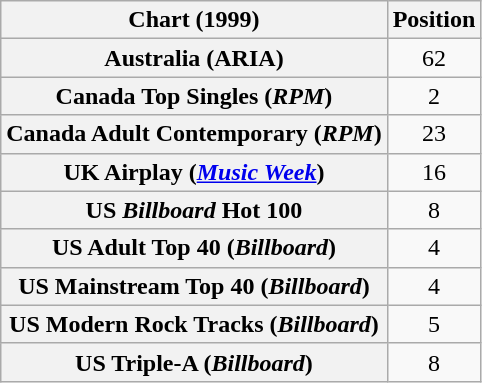<table class="wikitable sortable plainrowheaders" style="text-align:center">
<tr>
<th scope="col">Chart (1999)</th>
<th scope="col">Position</th>
</tr>
<tr>
<th scope="row">Australia (ARIA)</th>
<td>62</td>
</tr>
<tr>
<th scope="row">Canada Top Singles (<em>RPM</em>)</th>
<td>2</td>
</tr>
<tr>
<th scope="row">Canada Adult Contemporary (<em>RPM</em>)</th>
<td>23</td>
</tr>
<tr>
<th scope="row">UK Airplay (<em><a href='#'>Music Week</a></em>)</th>
<td>16</td>
</tr>
<tr>
<th scope="row">US <em>Billboard</em> Hot 100</th>
<td>8</td>
</tr>
<tr>
<th scope="row">US Adult Top 40 (<em>Billboard</em>)</th>
<td>4</td>
</tr>
<tr>
<th scope="row">US Mainstream Top 40 (<em>Billboard</em>)</th>
<td>4</td>
</tr>
<tr>
<th scope="row">US Modern Rock Tracks (<em>Billboard</em>)</th>
<td>5</td>
</tr>
<tr>
<th scope="row">US Triple-A (<em>Billboard</em>)</th>
<td>8</td>
</tr>
</table>
